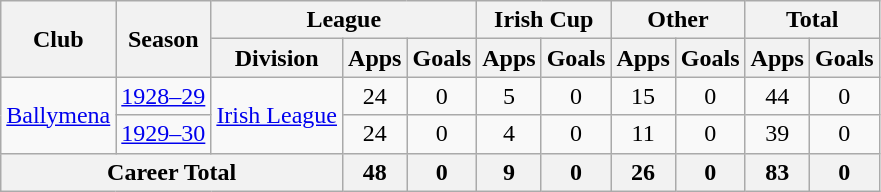<table class="wikitable" style="text-align: center;">
<tr>
<th rowspan="2">Club</th>
<th rowspan="2">Season</th>
<th colspan="3">League</th>
<th colspan="2">Irish Cup</th>
<th colspan="2">Other</th>
<th colspan="2">Total</th>
</tr>
<tr>
<th>Division</th>
<th>Apps</th>
<th>Goals</th>
<th>Apps</th>
<th>Goals</th>
<th>Apps</th>
<th>Goals</th>
<th>Apps</th>
<th>Goals</th>
</tr>
<tr>
<td rowspan="2"><a href='#'>Ballymena</a></td>
<td><a href='#'>1928–29</a></td>
<td rowspan="2"><a href='#'>Irish League</a></td>
<td>24</td>
<td>0</td>
<td>5</td>
<td>0</td>
<td>15</td>
<td>0</td>
<td>44</td>
<td>0</td>
</tr>
<tr>
<td><a href='#'>1929–30</a></td>
<td>24</td>
<td>0</td>
<td>4</td>
<td>0</td>
<td>11</td>
<td>0</td>
<td>39</td>
<td>0</td>
</tr>
<tr |->
<th colspan="3">Career Total</th>
<th>48</th>
<th>0</th>
<th>9</th>
<th>0</th>
<th>26</th>
<th>0</th>
<th>83</th>
<th>0</th>
</tr>
</table>
